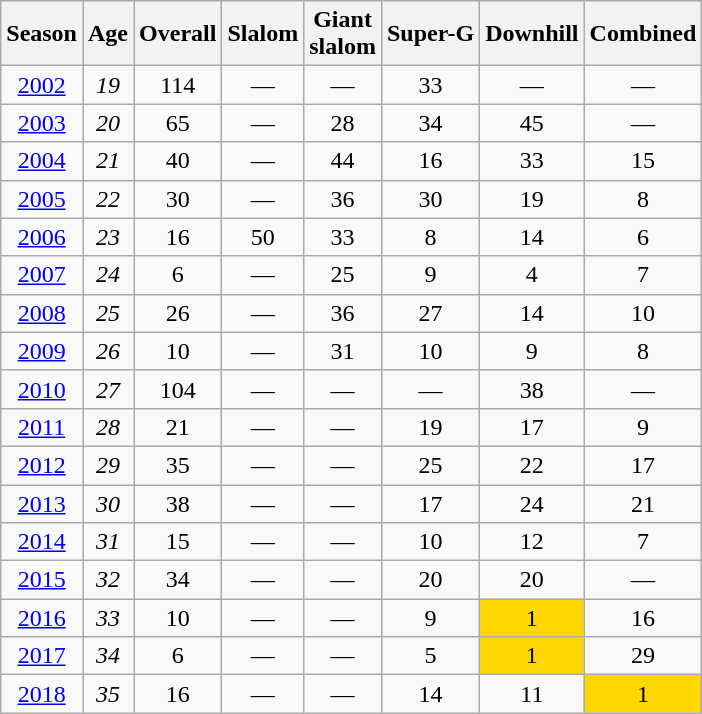<table class=wikitable style="text-align:center">
<tr>
<th>Season</th>
<th>Age</th>
<th>Overall</th>
<th>Slalom</th>
<th>Giant<br>slalom</th>
<th>Super-G</th>
<th>Downhill</th>
<th>Combined</th>
</tr>
<tr>
<td><a href='#'>2002</a></td>
<td><em>19</em></td>
<td>114</td>
<td>—</td>
<td>—</td>
<td>33</td>
<td>—</td>
<td>—</td>
</tr>
<tr>
<td><a href='#'>2003</a></td>
<td><em>20</em></td>
<td>65</td>
<td>—</td>
<td>28</td>
<td>34</td>
<td>45</td>
<td>—</td>
</tr>
<tr>
<td><a href='#'>2004</a></td>
<td><em>21</em></td>
<td>40</td>
<td>—</td>
<td>44</td>
<td>16</td>
<td>33</td>
<td>15</td>
</tr>
<tr>
<td><a href='#'>2005</a></td>
<td><em>22</em></td>
<td>30</td>
<td>—</td>
<td>36</td>
<td>30</td>
<td>19</td>
<td>8</td>
</tr>
<tr>
<td><a href='#'>2006</a></td>
<td><em>23</em></td>
<td>16</td>
<td>50</td>
<td>33</td>
<td>8</td>
<td>14</td>
<td>6</td>
</tr>
<tr>
<td><a href='#'>2007</a></td>
<td><em>24</em></td>
<td>6</td>
<td>—</td>
<td>25</td>
<td>9</td>
<td>4</td>
<td>7</td>
</tr>
<tr>
<td><a href='#'>2008</a></td>
<td><em>25</em></td>
<td>26</td>
<td>—</td>
<td>36</td>
<td>27</td>
<td>14</td>
<td>10</td>
</tr>
<tr>
<td><a href='#'>2009</a></td>
<td><em>26</em></td>
<td>10</td>
<td>—</td>
<td>31</td>
<td>10</td>
<td>9</td>
<td>8</td>
</tr>
<tr>
<td><a href='#'>2010</a></td>
<td><em>27</em></td>
<td>104</td>
<td>—</td>
<td>—</td>
<td>—</td>
<td>38</td>
<td>—</td>
</tr>
<tr>
<td><a href='#'>2011</a></td>
<td><em>28</em></td>
<td>21</td>
<td>—</td>
<td>—</td>
<td>19</td>
<td>17</td>
<td>9</td>
</tr>
<tr>
<td><a href='#'>2012</a></td>
<td><em>29</em></td>
<td>35</td>
<td>—</td>
<td>—</td>
<td>25</td>
<td>22</td>
<td>17</td>
</tr>
<tr>
<td><a href='#'>2013</a></td>
<td><em>30</em></td>
<td>38</td>
<td>—</td>
<td>—</td>
<td>17</td>
<td>24</td>
<td>21</td>
</tr>
<tr>
<td><a href='#'>2014</a></td>
<td><em>31</em></td>
<td>15</td>
<td>—</td>
<td>—</td>
<td>10</td>
<td>12</td>
<td>7</td>
</tr>
<tr>
<td><a href='#'>2015</a></td>
<td><em>32</em></td>
<td>34</td>
<td>—</td>
<td>—</td>
<td>20</td>
<td>20</td>
<td>—</td>
</tr>
<tr>
<td><a href='#'>2016</a></td>
<td><em>33</em></td>
<td>10</td>
<td>—</td>
<td>—</td>
<td>9</td>
<td style="background:gold;">1</td>
<td>16</td>
</tr>
<tr>
<td><a href='#'>2017</a></td>
<td><em>34</em></td>
<td>6</td>
<td>—</td>
<td>—</td>
<td>5</td>
<td style="background:gold;">1</td>
<td>29</td>
</tr>
<tr>
<td><a href='#'>2018</a></td>
<td><em>35</em></td>
<td>16</td>
<td>—</td>
<td>—</td>
<td>14</td>
<td>11</td>
<td style="background:gold;">1</td>
</tr>
</table>
